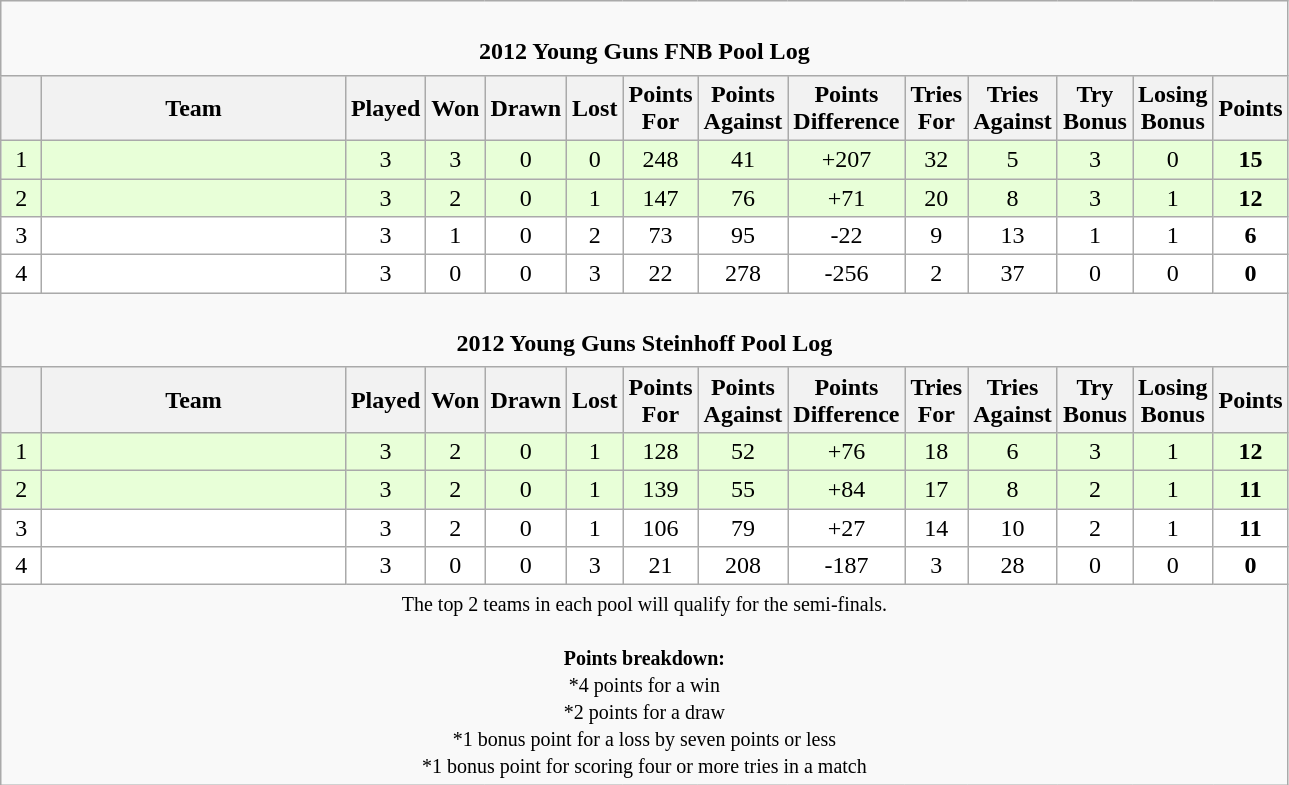<table class="wikitable" style="text-align: center;">
<tr>
<td colspan="14" cellpadding="0" cellspacing="0"><br><table border="0" width="100%" cellpadding="0" cellspacing="0">
<tr>
<td style="border:0px"><strong>2012 Young Guns FNB Pool Log</strong></td>
</tr>
</table>
</td>
</tr>
<tr>
<th bgcolor="#efefef" width="20"></th>
<th bgcolor="#efefef" width="195">Team</th>
<th bgcolor="#efefef" width="20">Played</th>
<th bgcolor="#efefef" width="20">Won</th>
<th bgcolor="#efefef" width="20">Drawn</th>
<th bgcolor="#efefef" width="20">Lost</th>
<th bgcolor="#efefef" width="20">Points For</th>
<th bgcolor="#efefef" width="20">Points Against</th>
<th bgcolor="#efefef" width="20">Points Difference</th>
<th bgcolor="#efefef" width="20">Tries For</th>
<th bgcolor="#efefef" width="20">Tries Against</th>
<th bgcolor="#efefef" width="20">Try Bonus</th>
<th bgcolor="#efefef" width="20">Losing Bonus</th>
<th bgcolor="#efefef" width="20">Points<br></th>
</tr>
<tr bgcolor=#E8FFD8 align=center>
<td>1</td>
<td align=left></td>
<td>3</td>
<td>3</td>
<td>0</td>
<td>0</td>
<td>248</td>
<td>41</td>
<td>+207</td>
<td>32</td>
<td>5</td>
<td>3</td>
<td>0</td>
<td><strong>15</strong></td>
</tr>
<tr bgcolor=#E8FFD8 align=center>
<td>2</td>
<td align=left></td>
<td>3</td>
<td>2</td>
<td>0</td>
<td>1</td>
<td>147</td>
<td>76</td>
<td>+71</td>
<td>20</td>
<td>8</td>
<td>3</td>
<td>1</td>
<td><strong>12</strong></td>
</tr>
<tr bgcolor=#ffffff align=center>
<td>3</td>
<td align=left></td>
<td>3</td>
<td>1</td>
<td>0</td>
<td>2</td>
<td>73</td>
<td>95</td>
<td>-22</td>
<td>9</td>
<td>13</td>
<td>1</td>
<td>1</td>
<td><strong>6</strong></td>
</tr>
<tr bgcolor=#ffffff align=center>
<td>4</td>
<td align=left></td>
<td>3</td>
<td>0</td>
<td>0</td>
<td>3</td>
<td>22</td>
<td>278</td>
<td>-256</td>
<td>2</td>
<td>37</td>
<td>0</td>
<td>0</td>
<td><strong>0</strong></td>
</tr>
<tr>
<td colspan="14" cellpadding="0" cellspacing="0"><br><table border="0" width="100%" cellpadding="0" cellspacing="0">
<tr>
<td style="border:0px"><strong>2012 Young Guns Steinhoff Pool Log</strong></td>
</tr>
</table>
</td>
</tr>
<tr>
<th bgcolor="#efefef" width="20"></th>
<th bgcolor="#efefef" width="195">Team</th>
<th bgcolor="#efefef" width="20">Played</th>
<th bgcolor="#efefef" width="20">Won</th>
<th bgcolor="#efefef" width="20">Drawn</th>
<th bgcolor="#efefef" width="20">Lost</th>
<th bgcolor="#efefef" width="20">Points For</th>
<th bgcolor="#efefef" width="20">Points Against</th>
<th bgcolor="#efefef" width="20">Points Difference</th>
<th bgcolor="#efefef" width="20">Tries For</th>
<th bgcolor="#efefef" width="20">Tries Against</th>
<th bgcolor="#efefef" width="20">Try Bonus</th>
<th bgcolor="#efefef" width="20">Losing Bonus</th>
<th bgcolor="#efefef" width="20">Points<br></th>
</tr>
<tr bgcolor=#E8FFD8 align=center>
<td>1</td>
<td align=left></td>
<td>3</td>
<td>2</td>
<td>0</td>
<td>1</td>
<td>128</td>
<td>52</td>
<td>+76</td>
<td>18</td>
<td>6</td>
<td>3</td>
<td>1</td>
<td><strong>12</strong></td>
</tr>
<tr bgcolor=#E8FFD8 align=center>
<td>2</td>
<td align=left></td>
<td>3</td>
<td>2</td>
<td>0</td>
<td>1</td>
<td>139</td>
<td>55</td>
<td>+84</td>
<td>17</td>
<td>8</td>
<td>2</td>
<td>1</td>
<td><strong>11</strong></td>
</tr>
<tr bgcolor=#ffffff align=center>
<td>3</td>
<td align=left></td>
<td>3</td>
<td>2</td>
<td>0</td>
<td>1</td>
<td>106</td>
<td>79</td>
<td>+27</td>
<td>14</td>
<td>10</td>
<td>2</td>
<td>1</td>
<td><strong>11</strong></td>
</tr>
<tr bgcolor=#ffffff align=center>
<td>4</td>
<td align=left></td>
<td>3</td>
<td>0</td>
<td>0</td>
<td>3</td>
<td>21</td>
<td>208</td>
<td>-187</td>
<td>3</td>
<td>28</td>
<td>0</td>
<td>0</td>
<td><strong>0</strong></td>
</tr>
<tr |align=left|>
<td colspan="14" style="border:0px"><small>The top 2 teams in each pool will qualify for the semi-finals.<br><br><strong>Points breakdown:</strong><br>*4 points for a win<br>*2 points for a draw<br>*1 bonus point for a loss by seven points or less<br>*1 bonus point for scoring four or more tries in a match</small></td>
</tr>
</table>
